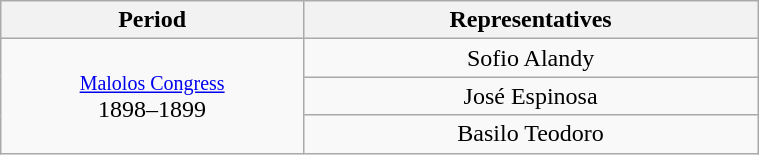<table class="wikitable" style="text-align:center; width:40%;">
<tr>
<th width="40%">Period</th>
<th>Representatives</th>
</tr>
<tr>
<td rowspan="3"><small><a href='#'>Malolos Congress</a></small><br>1898–1899</td>
<td>Sofio Alandy</td>
</tr>
<tr>
<td>José Espinosa</td>
</tr>
<tr>
<td>Basilo Teodoro</td>
</tr>
</table>
